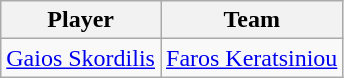<table class="wikitable">
<tr>
<th>Player</th>
<th>Team</th>
</tr>
<tr>
<td> <a href='#'>Gaios Skordilis</a></td>
<td><a href='#'>Faros Keratsiniou</a></td>
</tr>
</table>
